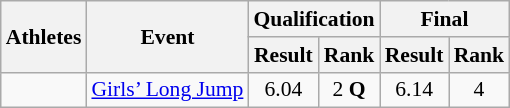<table class="wikitable" border="1" style="font-size:90%">
<tr>
<th rowspan=2>Athletes</th>
<th rowspan=2>Event</th>
<th colspan=2>Qualification</th>
<th colspan=2>Final</th>
</tr>
<tr>
<th>Result</th>
<th>Rank</th>
<th>Result</th>
<th>Rank</th>
</tr>
<tr>
<td></td>
<td><a href='#'>Girls’ Long Jump</a></td>
<td align=center>6.04</td>
<td align=center>2 <strong>Q</strong></td>
<td align=center>6.14</td>
<td align=center>4</td>
</tr>
</table>
